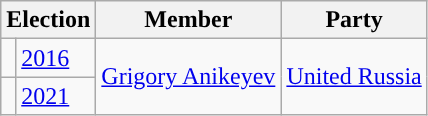<table class="wikitable">
<tr>
<th colspan="2">Election</th>
<th>Member</th>
<th>Party</th>
</tr>
<tr>
<td style="background-color: "></td>
<td><a href='#'>2016</a></td>
<td rowspan=2><a href='#'>Grigory Anikeyev</a></td>
<td rowspan=2><a href='#'>United Russia</a></td>
</tr>
<tr>
<td style="background-color: "></td>
<td><a href='#'>2021</a></td>
</tr>
</table>
